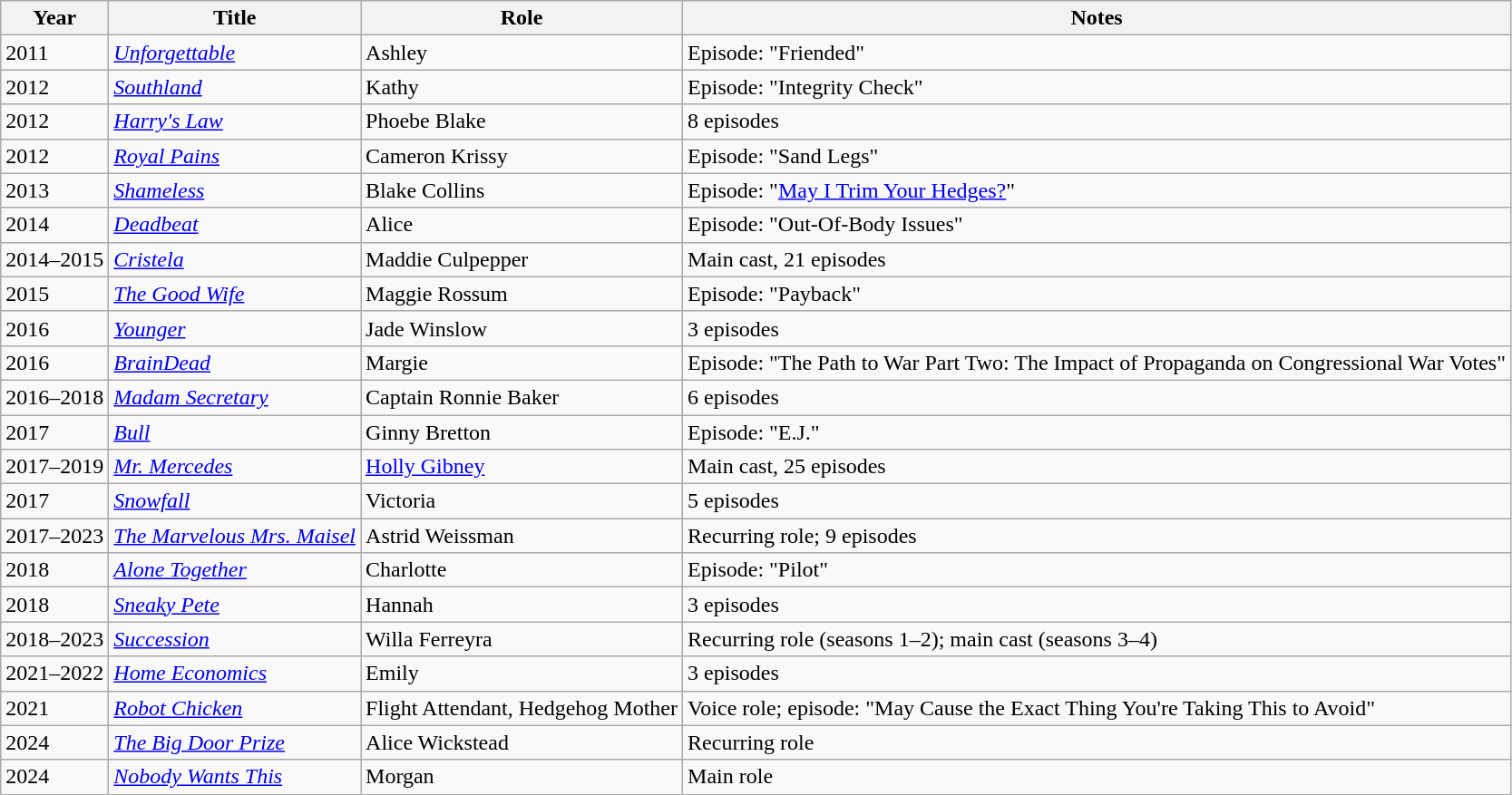<table class="wikitable sortable">
<tr>
<th>Year</th>
<th>Title</th>
<th>Role</th>
<th class=unsortable>Notes</th>
</tr>
<tr>
<td>2011</td>
<td><em><a href='#'>Unforgettable</a></em></td>
<td>Ashley</td>
<td>Episode: "Friended"</td>
</tr>
<tr>
<td>2012</td>
<td><em><a href='#'>Southland</a></em></td>
<td>Kathy</td>
<td>Episode: "Integrity Check"</td>
</tr>
<tr>
<td>2012</td>
<td><em><a href='#'>Harry's Law</a></em></td>
<td>Phoebe Blake</td>
<td>8 episodes</td>
</tr>
<tr>
<td>2012</td>
<td><em><a href='#'>Royal Pains</a></em></td>
<td>Cameron Krissy</td>
<td>Episode: "Sand Legs"</td>
</tr>
<tr>
<td>2013</td>
<td><em><a href='#'>Shameless</a></em></td>
<td>Blake Collins</td>
<td>Episode: "<a href='#'>May I Trim Your Hedges?</a>"</td>
</tr>
<tr>
<td>2014</td>
<td><em><a href='#'>Deadbeat</a></em></td>
<td>Alice</td>
<td>Episode: "Out-Of-Body Issues"</td>
</tr>
<tr>
<td>2014–2015</td>
<td><em><a href='#'>Cristela</a></em></td>
<td>Maddie Culpepper</td>
<td>Main cast, 21 episodes</td>
</tr>
<tr>
<td>2015</td>
<td><em><a href='#'>The Good Wife</a></em></td>
<td>Maggie Rossum</td>
<td>Episode: "Payback"</td>
</tr>
<tr>
<td>2016</td>
<td><em><a href='#'>Younger</a></em></td>
<td>Jade Winslow</td>
<td>3 episodes</td>
</tr>
<tr>
<td>2016</td>
<td><em><a href='#'>BrainDead</a></em></td>
<td>Margie</td>
<td>Episode: "The Path to War Part Two: The Impact of Propaganda on Congressional War Votes"</td>
</tr>
<tr>
<td>2016–2018</td>
<td><em><a href='#'>Madam Secretary</a></em></td>
<td>Captain Ronnie Baker</td>
<td>6 episodes</td>
</tr>
<tr>
<td>2017</td>
<td><em><a href='#'>Bull</a></em></td>
<td>Ginny Bretton</td>
<td>Episode: "E.J."</td>
</tr>
<tr>
<td>2017–2019</td>
<td><em><a href='#'>Mr. Mercedes</a></em></td>
<td><a href='#'>Holly Gibney</a></td>
<td>Main cast, 25 episodes</td>
</tr>
<tr>
<td>2017</td>
<td><em><a href='#'>Snowfall</a></em></td>
<td>Victoria</td>
<td>5 episodes</td>
</tr>
<tr>
<td>2017–2023</td>
<td><em><a href='#'>The Marvelous Mrs. Maisel</a></em></td>
<td>Astrid Weissman</td>
<td>Recurring role; 9 episodes</td>
</tr>
<tr>
<td>2018</td>
<td><em><a href='#'>Alone Together</a></em></td>
<td>Charlotte</td>
<td>Episode: "Pilot"</td>
</tr>
<tr>
<td>2018</td>
<td><em><a href='#'>Sneaky Pete</a></em></td>
<td>Hannah</td>
<td>3 episodes</td>
</tr>
<tr>
<td>2018–2023</td>
<td><em><a href='#'>Succession</a></em></td>
<td>Willa Ferreyra</td>
<td>Recurring role (seasons 1–2); main cast (seasons 3–4)</td>
</tr>
<tr>
<td>2021–2022</td>
<td><em><a href='#'>Home Economics</a></em></td>
<td>Emily</td>
<td>3 episodes</td>
</tr>
<tr>
<td>2021</td>
<td><em><a href='#'>Robot Chicken</a></em></td>
<td>Flight Attendant, Hedgehog Mother</td>
<td>Voice role; episode: "May Cause the Exact Thing You're Taking This to Avoid"</td>
</tr>
<tr>
<td>2024</td>
<td><em><a href='#'>The Big Door Prize</a></em></td>
<td>Alice Wickstead</td>
<td>Recurring role</td>
</tr>
<tr>
<td>2024</td>
<td><em><a href='#'>Nobody Wants This</a></em></td>
<td>Morgan</td>
<td>Main role</td>
</tr>
</table>
